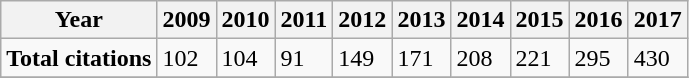<table class="wikitable">
<tr>
<th>Year</th>
<th>2009</th>
<th>2010</th>
<th>2011</th>
<th>2012</th>
<th>2013</th>
<th>2014</th>
<th>2015</th>
<th>2016</th>
<th>2017</th>
</tr>
<tr>
<td><strong>Total citations</strong></td>
<td>102</td>
<td>104</td>
<td>91</td>
<td>149</td>
<td>171</td>
<td>208</td>
<td>221</td>
<td>295</td>
<td>430</td>
</tr>
<tr>
</tr>
</table>
